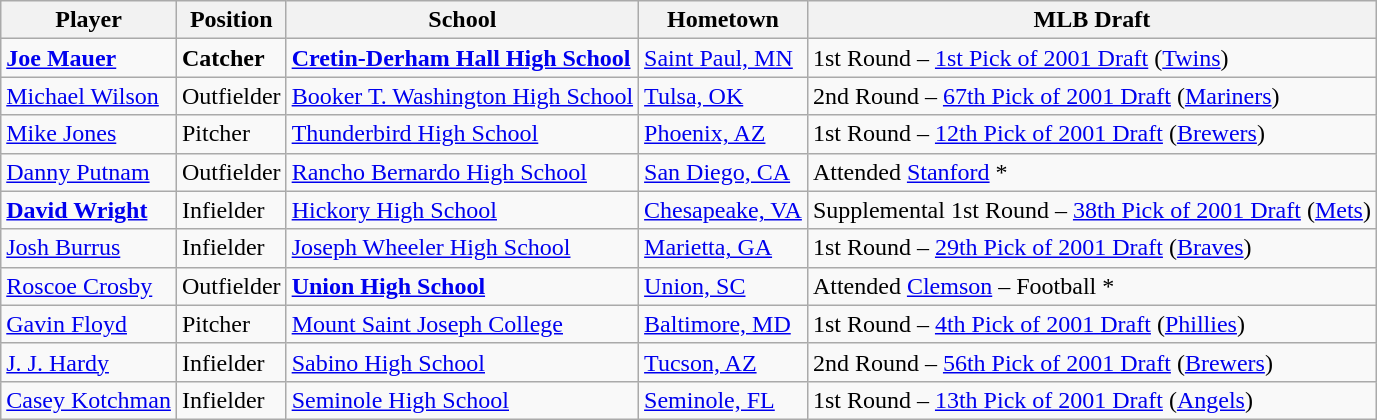<table class="wikitable">
<tr>
<th>Player</th>
<th>Position</th>
<th>School</th>
<th>Hometown</th>
<th>MLB Draft</th>
</tr>
<tr>
<td><strong><a href='#'>Joe Mauer</a></strong></td>
<td><strong>Catcher</strong></td>
<td><strong><a href='#'>Cretin-Derham Hall High School</a></strong></td>
<td><a href='#'>Saint Paul, MN</a></td>
<td>1st Round – <a href='#'>1st Pick of 2001 Draft</a> (<a href='#'>Twins</a>)</td>
</tr>
<tr>
<td><a href='#'>Michael Wilson</a></td>
<td>Outfielder</td>
<td><a href='#'>Booker T. Washington High School</a></td>
<td><a href='#'>Tulsa, OK</a></td>
<td>2nd Round – <a href='#'>67th Pick of 2001 Draft</a> (<a href='#'>Mariners</a>)</td>
</tr>
<tr>
<td><a href='#'>Mike Jones</a></td>
<td>Pitcher</td>
<td><a href='#'>Thunderbird High School</a></td>
<td><a href='#'>Phoenix, AZ</a></td>
<td>1st Round – <a href='#'>12th Pick of 2001 Draft</a> (<a href='#'>Brewers</a>)</td>
</tr>
<tr>
<td><a href='#'>Danny Putnam</a></td>
<td>Outfielder</td>
<td><a href='#'>Rancho Bernardo High School</a></td>
<td><a href='#'>San Diego, CA</a></td>
<td>Attended <a href='#'>Stanford</a> *</td>
</tr>
<tr>
<td><strong><a href='#'>David Wright</a></strong></td>
<td>Infielder</td>
<td><a href='#'>Hickory High School</a></td>
<td><a href='#'>Chesapeake, VA</a></td>
<td>Supplemental 1st Round – <a href='#'>38th Pick of 2001 Draft</a> (<a href='#'>Mets</a>)</td>
</tr>
<tr>
<td><a href='#'>Josh Burrus</a></td>
<td>Infielder</td>
<td><a href='#'>Joseph Wheeler High School</a></td>
<td><a href='#'>Marietta, GA</a></td>
<td>1st Round – <a href='#'>29th Pick of 2001 Draft</a> (<a href='#'>Braves</a>)</td>
</tr>
<tr>
<td><a href='#'>Roscoe Crosby</a></td>
<td>Outfielder</td>
<td><strong><a href='#'>Union High School</a></strong></td>
<td><a href='#'>Union, SC</a></td>
<td>Attended <a href='#'>Clemson</a> – Football *</td>
</tr>
<tr>
<td><a href='#'>Gavin Floyd</a></td>
<td>Pitcher</td>
<td><a href='#'>Mount Saint Joseph College</a></td>
<td><a href='#'>Baltimore, MD</a></td>
<td>1st Round – <a href='#'>4th Pick of 2001 Draft</a> (<a href='#'>Phillies</a>)</td>
</tr>
<tr>
<td><a href='#'>J. J. Hardy</a></td>
<td>Infielder</td>
<td><a href='#'>Sabino High School</a></td>
<td><a href='#'>Tucson, AZ</a></td>
<td>2nd Round – <a href='#'>56th Pick of 2001 Draft</a> (<a href='#'>Brewers</a>)</td>
</tr>
<tr>
<td><a href='#'>Casey Kotchman</a></td>
<td>Infielder</td>
<td><a href='#'>Seminole High School</a></td>
<td><a href='#'>Seminole, FL</a></td>
<td>1st Round – <a href='#'>13th Pick of 2001 Draft</a> (<a href='#'>Angels</a>)</td>
</tr>
</table>
